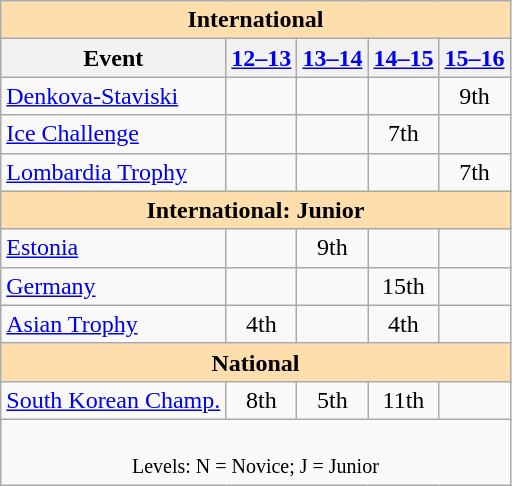<table class="wikitable" style="text-align:center">
<tr>
<th style="background-color: #ffdead; " colspan=5 align=center>International</th>
</tr>
<tr>
<th>Event</th>
<th><a href='#'>12–13</a></th>
<th><a href='#'>13–14</a></th>
<th><a href='#'>14–15</a></th>
<th><a href='#'>15–16</a></th>
</tr>
<tr>
<td align=left> <a href='#'>Denkova-Staviski</a></td>
<td></td>
<td></td>
<td></td>
<td>9th</td>
</tr>
<tr>
<td align=left> <a href='#'>Ice Challenge</a></td>
<td></td>
<td></td>
<td>7th</td>
<td></td>
</tr>
<tr>
<td align=left><a href='#'>Lombardia Trophy</a></td>
<td></td>
<td></td>
<td></td>
<td>7th</td>
</tr>
<tr>
<th style="background-color: #ffdead; " colspan=5 align=center>International: Junior</th>
</tr>
<tr>
<td align=left> <a href='#'>Estonia</a></td>
<td></td>
<td>9th</td>
<td></td>
<td></td>
</tr>
<tr>
<td align=left> <a href='#'>Germany</a></td>
<td></td>
<td></td>
<td>15th</td>
<td></td>
</tr>
<tr>
<td align=left><a href='#'>Asian Trophy</a></td>
<td>4th</td>
<td></td>
<td>4th</td>
<td></td>
</tr>
<tr>
<th style="background-color: #ffdead; " colspan=5 align=center>National</th>
</tr>
<tr>
<td align=left><a href='#'>South Korean Champ.</a></td>
<td>8th</td>
<td>5th</td>
<td>11th</td>
<td></td>
</tr>
<tr>
<td colspan=5 align=center><small><br> Levels: N = Novice; J = Junior </small></td>
</tr>
</table>
